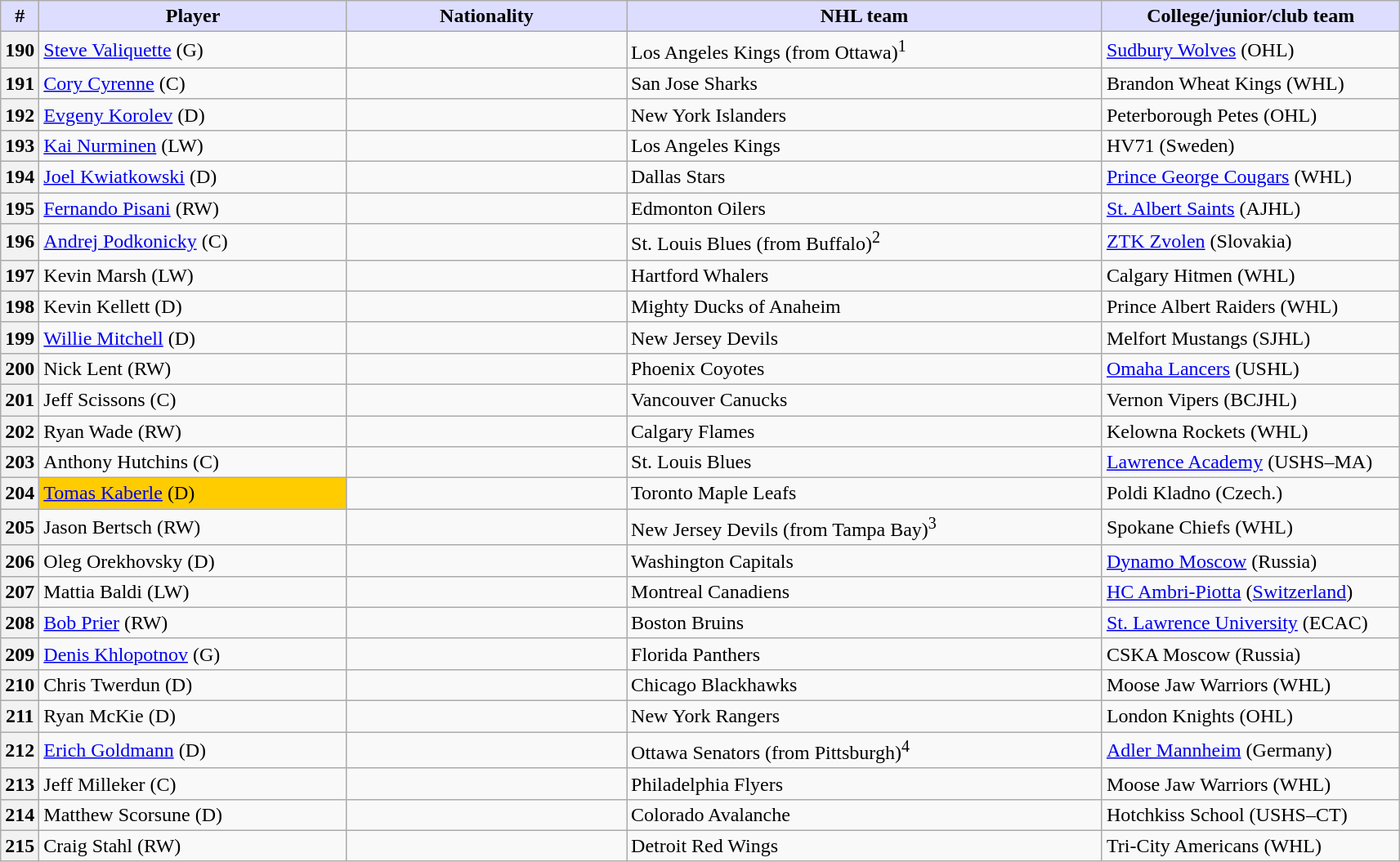<table class="wikitable">
<tr>
<th style="background:#ddf; width:2.75%;">#</th>
<th style="background:#ddf; width:22.0%;">Player</th>
<th style="background:#ddf; width:20.0%;">Nationality</th>
<th style="background:#ddf; width:34.0%;">NHL team</th>
<th style="background:#ddf; width:100.0%;">College/junior/club team</th>
</tr>
<tr>
<th>190</th>
<td><a href='#'>Steve Valiquette</a> (G)</td>
<td></td>
<td>Los Angeles Kings (from Ottawa)<sup>1</sup></td>
<td><a href='#'>Sudbury Wolves</a> (OHL)</td>
</tr>
<tr>
<th>191</th>
<td><a href='#'>Cory Cyrenne</a> (C)</td>
<td></td>
<td>San Jose Sharks</td>
<td>Brandon Wheat Kings (WHL)</td>
</tr>
<tr>
<th>192</th>
<td><a href='#'>Evgeny Korolev</a> (D)</td>
<td></td>
<td>New York Islanders</td>
<td>Peterborough Petes (OHL)</td>
</tr>
<tr>
<th>193</th>
<td><a href='#'>Kai Nurminen</a> (LW)</td>
<td></td>
<td>Los Angeles Kings</td>
<td>HV71 (Sweden)</td>
</tr>
<tr>
<th>194</th>
<td><a href='#'>Joel Kwiatkowski</a> (D)</td>
<td></td>
<td>Dallas Stars</td>
<td><a href='#'>Prince George Cougars</a> (WHL)</td>
</tr>
<tr>
<th>195</th>
<td><a href='#'>Fernando Pisani</a> (RW)</td>
<td></td>
<td>Edmonton Oilers</td>
<td><a href='#'>St. Albert Saints</a> (AJHL)</td>
</tr>
<tr>
<th>196</th>
<td><a href='#'>Andrej Podkonicky</a> (C)</td>
<td></td>
<td>St. Louis Blues (from Buffalo)<sup>2</sup></td>
<td><a href='#'>ZTK Zvolen</a> (Slovakia)</td>
</tr>
<tr>
<th>197</th>
<td>Kevin Marsh (LW)</td>
<td></td>
<td>Hartford Whalers</td>
<td>Calgary Hitmen (WHL)</td>
</tr>
<tr>
<th>198</th>
<td>Kevin Kellett (D)</td>
<td></td>
<td>Mighty Ducks of Anaheim</td>
<td>Prince Albert Raiders (WHL)</td>
</tr>
<tr>
<th>199</th>
<td><a href='#'>Willie Mitchell</a> (D)</td>
<td></td>
<td>New Jersey Devils</td>
<td>Melfort Mustangs (SJHL)</td>
</tr>
<tr>
<th>200</th>
<td>Nick Lent (RW)</td>
<td></td>
<td>Phoenix Coyotes</td>
<td><a href='#'>Omaha Lancers</a> (USHL)</td>
</tr>
<tr>
<th>201</th>
<td>Jeff Scissons (C)</td>
<td></td>
<td>Vancouver Canucks</td>
<td>Vernon Vipers (BCJHL)</td>
</tr>
<tr>
<th>202</th>
<td>Ryan Wade (RW)</td>
<td></td>
<td>Calgary Flames</td>
<td>Kelowna Rockets (WHL)</td>
</tr>
<tr>
<th>203</th>
<td>Anthony Hutchins (C)</td>
<td></td>
<td>St. Louis Blues</td>
<td><a href='#'>Lawrence Academy</a> (USHS–MA)</td>
</tr>
<tr>
<th>204</th>
<td bgcolor="#FFCC00"><a href='#'>Tomas Kaberle</a> (D)</td>
<td></td>
<td>Toronto Maple Leafs</td>
<td>Poldi Kladno (Czech.)</td>
</tr>
<tr>
<th>205</th>
<td>Jason Bertsch (RW)</td>
<td></td>
<td>New Jersey Devils (from Tampa Bay)<sup>3</sup></td>
<td>Spokane Chiefs (WHL)</td>
</tr>
<tr>
<th>206</th>
<td>Oleg Orekhovsky (D)</td>
<td></td>
<td>Washington Capitals</td>
<td><a href='#'>Dynamo Moscow</a> (Russia)</td>
</tr>
<tr>
<th>207</th>
<td>Mattia Baldi (LW)</td>
<td></td>
<td>Montreal Canadiens</td>
<td><a href='#'>HC Ambri-Piotta</a> (<a href='#'>Switzerland</a>)</td>
</tr>
<tr>
<th>208</th>
<td><a href='#'>Bob Prier</a> (RW)</td>
<td></td>
<td>Boston Bruins</td>
<td><a href='#'>St. Lawrence University</a> (ECAC)</td>
</tr>
<tr>
<th>209</th>
<td><a href='#'>Denis Khlopotnov</a> (G)</td>
<td></td>
<td>Florida Panthers</td>
<td>CSKA Moscow (Russia)</td>
</tr>
<tr>
<th>210</th>
<td>Chris Twerdun (D)</td>
<td></td>
<td>Chicago Blackhawks</td>
<td>Moose Jaw Warriors (WHL)</td>
</tr>
<tr>
<th>211</th>
<td>Ryan McKie (D)</td>
<td></td>
<td>New York Rangers</td>
<td>London Knights (OHL)</td>
</tr>
<tr>
<th>212</th>
<td><a href='#'>Erich Goldmann</a> (D)</td>
<td></td>
<td>Ottawa Senators (from Pittsburgh)<sup>4</sup></td>
<td><a href='#'>Adler Mannheim</a> (Germany)</td>
</tr>
<tr>
<th>213</th>
<td>Jeff Milleker (C)</td>
<td></td>
<td>Philadelphia Flyers</td>
<td>Moose Jaw Warriors (WHL)</td>
</tr>
<tr>
<th>214</th>
<td>Matthew Scorsune (D)</td>
<td></td>
<td>Colorado Avalanche</td>
<td>Hotchkiss School (USHS–CT)</td>
</tr>
<tr>
<th>215</th>
<td>Craig Stahl (RW)</td>
<td></td>
<td>Detroit Red Wings</td>
<td>Tri-City Americans (WHL)</td>
</tr>
</table>
